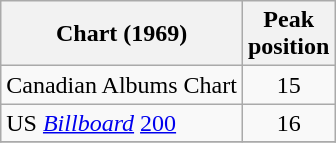<table class="wikitable sortable" border="1">
<tr>
<th scope="col">Chart (1969)</th>
<th scope="col">Peak<br>position</th>
</tr>
<tr>
<td>Canadian Albums Chart</td>
<td style="text-align:center;">15</td>
</tr>
<tr>
<td>US <em><a href='#'>Billboard</a></em> <a href='#'>200</a></td>
<td style="text-align:center;">16</td>
</tr>
<tr>
</tr>
</table>
